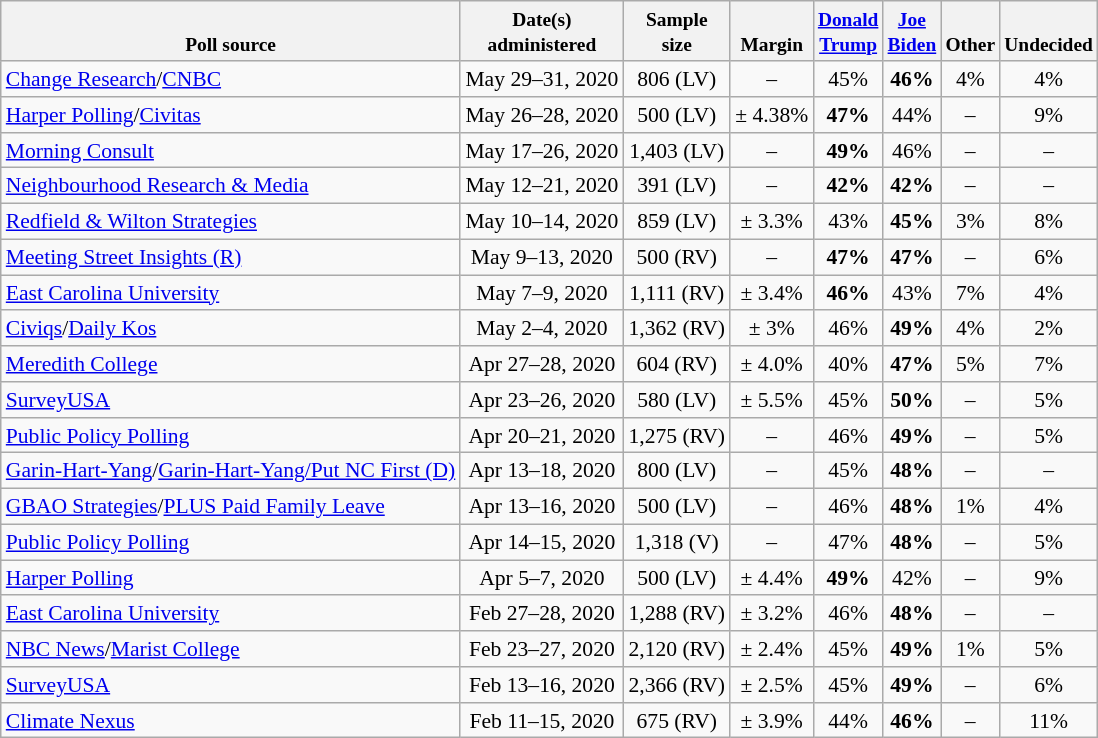<table class="wikitable sortable mw-collapsible mw-collapsed" style="text-align:center;font-size:90%;line-height:17px">
<tr valign=bottom style="font-size:90%;">
<th>Poll source</th>
<th>Date(s)<br>administered</th>
<th>Sample<br>size</th>
<th>Margin<br></th>
<th><a href='#'>Donald<br>Trump</a><br><small></small></th>
<th><a href='#'>Joe<br>Biden</a><br><small></small></th>
<th>Other</th>
<th>Undecided</th>
</tr>
<tr>
<td style="text-align:left;"><a href='#'>Change Research</a>/<a href='#'>CNBC</a></td>
<td>May 29–31, 2020</td>
<td>806 (LV)</td>
<td>–</td>
<td>45%</td>
<td><strong>46%</strong></td>
<td>4%</td>
<td>4%</td>
</tr>
<tr>
<td style="text-align:left;"><a href='#'>Harper Polling</a>/<a href='#'>Civitas</a></td>
<td>May 26–28, 2020</td>
<td>500 (LV)</td>
<td>± 4.38%</td>
<td><strong>47%</strong></td>
<td>44%</td>
<td>–</td>
<td>9%</td>
</tr>
<tr>
<td style="text-align:left;"><a href='#'>Morning Consult</a></td>
<td>May 17–26, 2020</td>
<td>1,403 (LV)</td>
<td>–</td>
<td><strong>49%</strong></td>
<td>46%</td>
<td>–</td>
<td>–</td>
</tr>
<tr>
<td style="text-align:left;"><a href='#'>Neighbourhood Research & Media</a></td>
<td>May 12–21, 2020</td>
<td>391 (LV)</td>
<td>–</td>
<td><strong>42%</strong></td>
<td><strong>42%</strong></td>
<td>–</td>
<td>–</td>
</tr>
<tr>
<td style="text-align:left;"><a href='#'>Redfield & Wilton Strategies</a></td>
<td>May 10–14, 2020</td>
<td>859 (LV)</td>
<td>± 3.3%</td>
<td>43%</td>
<td><strong>45%</strong></td>
<td>3%</td>
<td>8%</td>
</tr>
<tr>
<td style="text-align:left;"><a href='#'>Meeting Street Insights (R)</a></td>
<td>May 9–13, 2020</td>
<td>500 (RV)</td>
<td>–</td>
<td><strong>47%</strong></td>
<td><strong>47%</strong></td>
<td>–</td>
<td>6%</td>
</tr>
<tr>
<td style="text-align:left;"><a href='#'>East Carolina University</a></td>
<td>May 7–9, 2020</td>
<td>1,111 (RV)</td>
<td>± 3.4%</td>
<td><strong>46%</strong></td>
<td>43%</td>
<td>7%</td>
<td>4%</td>
</tr>
<tr>
<td style="text-align:left;"><a href='#'>Civiqs</a>/<a href='#'>Daily Kos</a></td>
<td>May 2–4, 2020</td>
<td>1,362 (RV)</td>
<td>± 3%</td>
<td>46%</td>
<td><strong>49%</strong></td>
<td>4%</td>
<td>2%</td>
</tr>
<tr>
<td style="text-align:left;"><a href='#'>Meredith College</a></td>
<td>Apr 27–28, 2020</td>
<td>604 (RV)</td>
<td>± 4.0%</td>
<td>40%</td>
<td><strong>47%</strong></td>
<td>5%</td>
<td>7%</td>
</tr>
<tr>
<td style="text-align:left;"><a href='#'>SurveyUSA</a></td>
<td>Apr 23–26, 2020</td>
<td>580 (LV)</td>
<td>± 5.5%</td>
<td>45%</td>
<td><strong>50%</strong></td>
<td>–</td>
<td>5%</td>
</tr>
<tr>
<td style="text-align:left;"><a href='#'>Public Policy Polling</a></td>
<td>Apr 20–21, 2020</td>
<td>1,275 (RV)</td>
<td>–</td>
<td>46%</td>
<td><strong>49%</strong></td>
<td>–</td>
<td>5%</td>
</tr>
<tr>
<td style="text-align:left;"><a href='#'>Garin-Hart-Yang</a>/<a href='#'>Garin-Hart-Yang/Put NC First (D)</a></td>
<td>Apr 13–18, 2020</td>
<td>800 (LV)</td>
<td>–</td>
<td>45%</td>
<td><strong>48%</strong></td>
<td>–</td>
<td>–</td>
</tr>
<tr>
<td style="text-align:left;"><a href='#'>GBAO Strategies</a>/<a href='#'>PLUS Paid Family Leave</a></td>
<td>Apr 13–16, 2020</td>
<td>500 (LV)</td>
<td>–</td>
<td>46%</td>
<td><strong>48%</strong></td>
<td>1%</td>
<td>4%</td>
</tr>
<tr>
<td style="text-align:left;"><a href='#'>Public Policy Polling</a></td>
<td>Apr 14–15, 2020</td>
<td>1,318 (V)</td>
<td>–</td>
<td>47%</td>
<td><strong>48%</strong></td>
<td>–</td>
<td>5%</td>
</tr>
<tr>
<td style="text-align:left;"><a href='#'>Harper Polling</a></td>
<td>Apr 5–7, 2020</td>
<td>500 (LV)</td>
<td>± 4.4%</td>
<td><strong>49%</strong></td>
<td>42%</td>
<td>–</td>
<td>9%</td>
</tr>
<tr>
<td style="text-align:left;"><a href='#'>East Carolina University</a></td>
<td>Feb 27–28, 2020</td>
<td>1,288 (RV)</td>
<td>± 3.2%</td>
<td>46%</td>
<td><strong>48%</strong></td>
<td>–</td>
<td>–</td>
</tr>
<tr>
<td style="text-align:left;"><a href='#'>NBC News</a>/<a href='#'>Marist College</a></td>
<td>Feb 23–27, 2020</td>
<td>2,120 (RV)</td>
<td>± 2.4%</td>
<td>45%</td>
<td><strong>49%</strong></td>
<td>1%</td>
<td>5%</td>
</tr>
<tr>
<td style="text-align:left;"><a href='#'>SurveyUSA</a></td>
<td>Feb 13–16, 2020</td>
<td>2,366 (RV)</td>
<td>± 2.5%</td>
<td>45%</td>
<td><strong>49%</strong></td>
<td>–</td>
<td>6%</td>
</tr>
<tr>
<td style="text-align:left;"><a href='#'>Climate Nexus</a></td>
<td>Feb 11–15, 2020</td>
<td>675 (RV)</td>
<td>± 3.9%</td>
<td>44%</td>
<td><strong>46%</strong></td>
<td>–</td>
<td>11%</td>
</tr>
</table>
